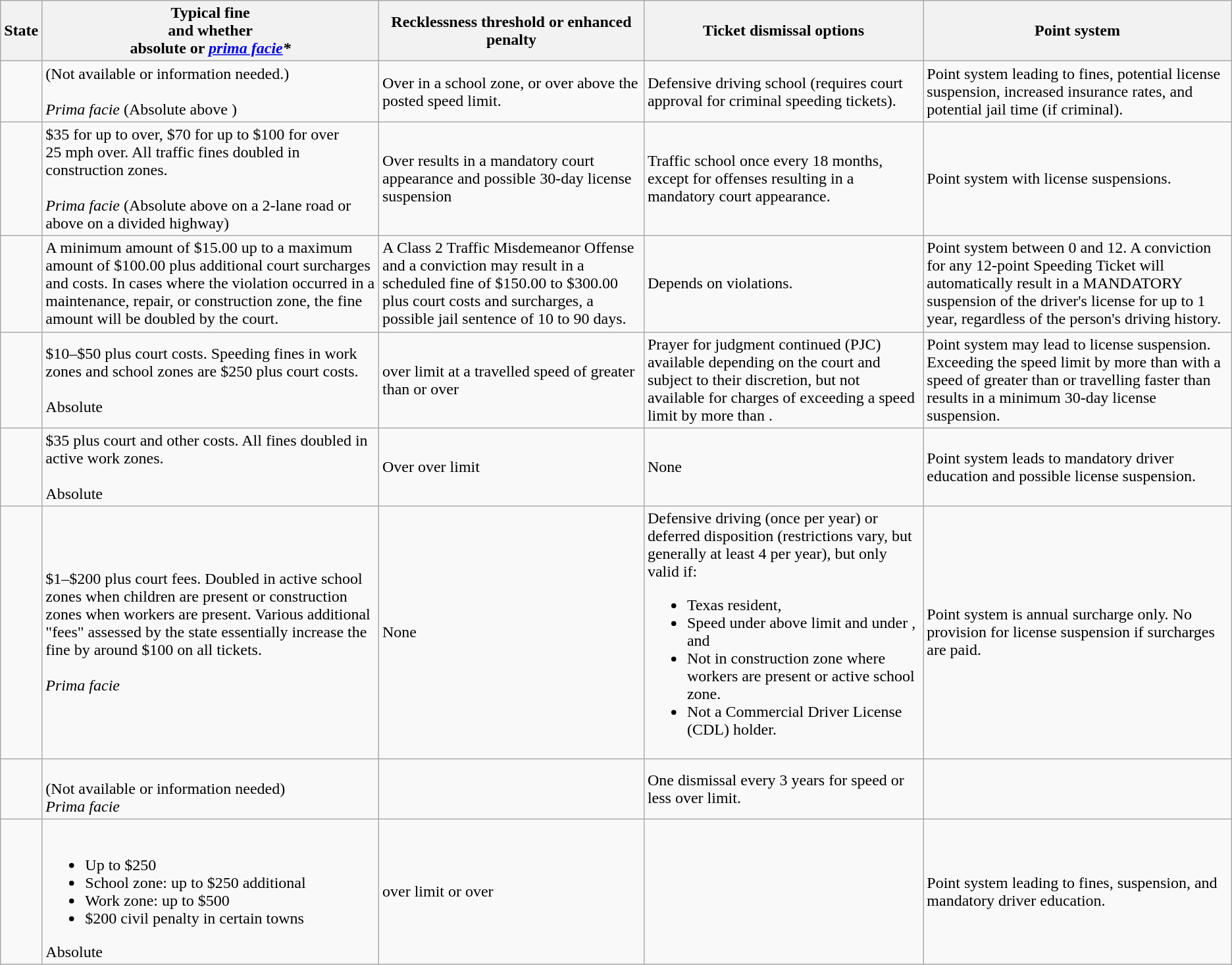<table class="wikitable">
<tr>
<th>State</th>
<th>Typical fine<br>and whether<br>absolute or <em><a href='#'>prima facie</a>*</em></th>
<th>Recklessness threshold or enhanced penalty</th>
<th>Ticket dismissal options</th>
<th>Point system</th>
</tr>
<tr>
<td></td>
<td>(Not available or information needed.)<br><br><em>Prima facie</em> (Absolute above )</td>
<td>Over  in a school zone, or over  above the posted speed limit.</td>
<td>Defensive driving school (requires court approval for criminal speeding tickets).</td>
<td>Point system leading to fines, potential license suspension, increased insurance rates, and potential jail time (if criminal).</td>
</tr>
<tr>
<td></td>
<td>$35 for up to  over, $70 for up to  $100 for over 25 mph over. All traffic fines doubled in construction zones.<br><br><em>Prima facie</em> (Absolute above  on a 2-lane road or above  on a divided highway)</td>
<td>Over  results in a mandatory court appearance and possible 30-day license suspension</td>
<td>Traffic school once every 18 months, except for offenses resulting in a mandatory court appearance.</td>
<td>Point system with license suspensions.</td>
</tr>
<tr>
<td></td>
<td>A minimum amount of $15.00 up to a maximum amount of $100.00 plus additional court surcharges and costs. In cases where the violation occurred in a maintenance, repair, or construction zone, the fine amount will be doubled by the court.</td>
<td>A Class 2 Traffic Misdemeanor Offense and a conviction may result in a scheduled fine of $150.00 to $300.00 plus court costs and surcharges, a possible jail sentence of 10 to 90 days.</td>
<td>Depends on violations.</td>
<td>Point system between 0 and 12. A conviction for any 12-point Speeding Ticket will automatically result in a MANDATORY suspension of the driver's license for up to 1 year, regardless of the person's driving history.</td>
</tr>
<tr>
<td></td>
<td>$10–$50 plus court costs. Speeding fines in work zones and school zones are $250 plus court costs.<br><br>Absolute</td>
<td> over limit at a travelled speed of greater than  or over </td>
<td>Prayer for judgment continued (PJC) available depending on the court and subject to their discretion, but not available for charges of exceeding a speed limit by more than .</td>
<td>Point system may lead to license suspension. Exceeding the speed limit by more than  with a speed of greater than  or travelling faster than  results in a minimum 30-day license suspension.</td>
</tr>
<tr>
<td></td>
<td>$35 plus court and other costs. All fines doubled in active work zones.<br><br>Absolute</td>
<td>Over  over limit</td>
<td>None</td>
<td>Point system leads to mandatory driver education and possible license suspension.</td>
</tr>
<tr>
<td></td>
<td>$1–$200 plus court fees. Doubled in active school zones when children are present or construction zones when workers are present. Various additional "fees" assessed by the state essentially increase the fine by around $100 on all tickets.<br><br><em>Prima facie</em></td>
<td>None</td>
<td>Defensive driving (once per year) or deferred disposition (restrictions vary, but generally at least 4 per year), but only valid if:<br><ul><li>Texas resident,</li><li>Speed under  above limit and under , and</li><li>Not in construction zone where workers are present or active school zone.</li><li>Not a Commercial Driver License (CDL) holder.</li></ul></td>
<td>Point system is annual surcharge only. No provision for license suspension if surcharges are paid.</td>
</tr>
<tr>
<td></td>
<td><br>(Not available or information needed)<br><em>Prima facie</em></td>
<td></td>
<td>One dismissal every 3 years for speed  or less over limit.</td>
<td></td>
</tr>
<tr>
<td></td>
<td><br><ul><li>Up to $250</li><li>School zone: up to $250 additional</li><li>Work zone: up to $500</li><li>$200 civil penalty in certain towns</li></ul>Absolute</td>
<td> over limit or over </td>
<td></td>
<td>Point system leading to fines, suspension, and mandatory driver education.</td>
</tr>
</table>
